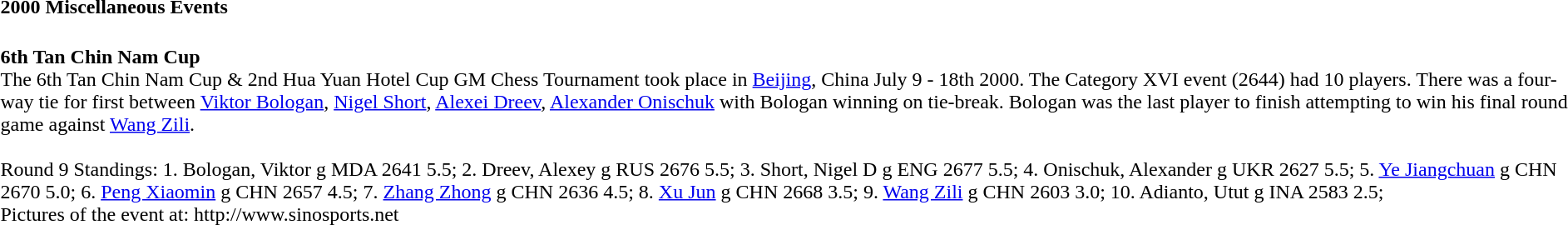<table class="toccolours collapsible collapsed" style="text-align: left; font-size:100%">
<tr>
<th>2000 Miscellaneous Events</th>
</tr>
<tr>
<td><br><strong>6th Tan Chin Nam Cup</strong><br>The 6th Tan Chin Nam Cup & 2nd Hua Yuan Hotel Cup GM Chess Tournament took place in <a href='#'>Beijing</a>, China July 9 - 18th 2000. The Category XVI event (2644) had 10 players. There was a four-way tie for first between <a href='#'>Viktor Bologan</a>, <a href='#'>Nigel Short</a>, <a href='#'>Alexei Dreev</a>, <a href='#'>Alexander Onischuk</a> with Bologan winning on tie-break. Bologan was the last player to finish attempting to win his final round game against <a href='#'>Wang Zili</a>.<br><br>Round 9 Standings: 1. Bologan, Viktor g MDA 2641 5.5; 2. Dreev, Alexey g RUS 2676 5.5; 3. Short, Nigel D g ENG 2677 5.5; 4. Onischuk, Alexander g UKR 2627 5.5; 5. <a href='#'>Ye Jiangchuan</a> g CHN 2670 5.0; 6. <a href='#'>Peng Xiaomin</a> g CHN 2657 4.5; 7. <a href='#'>Zhang Zhong</a> g CHN 2636 4.5; 8. <a href='#'>Xu Jun</a> g CHN 2668 3.5; 9. <a href='#'>Wang Zili</a> g CHN 2603 3.0; 10. Adianto, Utut g INA 2583 2.5;<br>Pictures of the event at: http://www.sinosports.net</td>
</tr>
</table>
